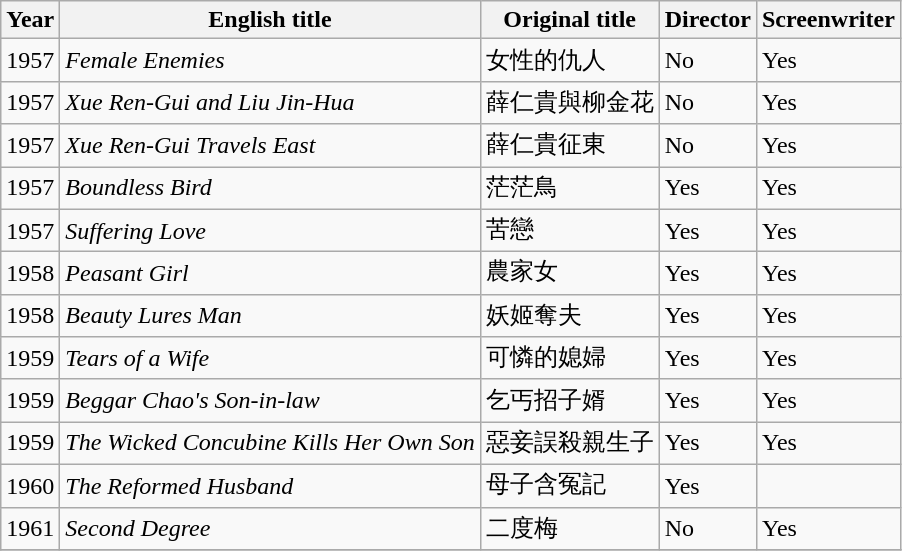<table class="wikitable sortable">
<tr>
<th>Year</th>
<th>English title</th>
<th>Original title</th>
<th class="unsortable">Director</th>
<th>Screenwriter</th>
</tr>
<tr>
<td>1957</td>
<td><em>Female Enemies</em></td>
<td>女性的仇人</td>
<td>No</td>
<td>Yes</td>
</tr>
<tr>
<td>1957</td>
<td><em>Xue Ren-Gui and Liu Jin-Hua</em></td>
<td>薛仁貴與柳金花</td>
<td>No</td>
<td>Yes</td>
</tr>
<tr>
<td>1957</td>
<td><em>Xue Ren-Gui Travels East</em></td>
<td>薛仁貴征東</td>
<td>No</td>
<td>Yes</td>
</tr>
<tr>
<td>1957</td>
<td><em>Boundless Bird</em></td>
<td>茫茫鳥</td>
<td>Yes</td>
<td>Yes</td>
</tr>
<tr>
<td>1957</td>
<td><em>Suffering Love</em></td>
<td>苦戀</td>
<td>Yes</td>
<td>Yes</td>
</tr>
<tr>
<td>1958</td>
<td><em>Peasant Girl</em></td>
<td>農家女</td>
<td>Yes</td>
<td>Yes</td>
</tr>
<tr>
<td>1958</td>
<td><em>Beauty Lures Man</em></td>
<td>妖姬奪夫</td>
<td>Yes</td>
<td>Yes</td>
</tr>
<tr>
<td>1959</td>
<td><em>Tears of a Wife</em></td>
<td>可憐的媳婦</td>
<td>Yes</td>
<td>Yes</td>
</tr>
<tr>
<td>1959</td>
<td><em>Beggar Chao's Son-in-law</em></td>
<td>乞丐招子婿</td>
<td>Yes</td>
<td>Yes</td>
</tr>
<tr>
<td>1959</td>
<td><em>The Wicked Concubine Kills Her Own Son</em></td>
<td>惡妾誤殺親生子</td>
<td>Yes</td>
<td>Yes</td>
</tr>
<tr>
<td>1960</td>
<td><em>The Reformed Husband</em></td>
<td>母子含冤記</td>
<td>Yes</td>
<td></td>
</tr>
<tr>
<td>1961</td>
<td><em>Second Degree</em></td>
<td>二度梅</td>
<td>No</td>
<td>Yes</td>
</tr>
<tr>
</tr>
</table>
